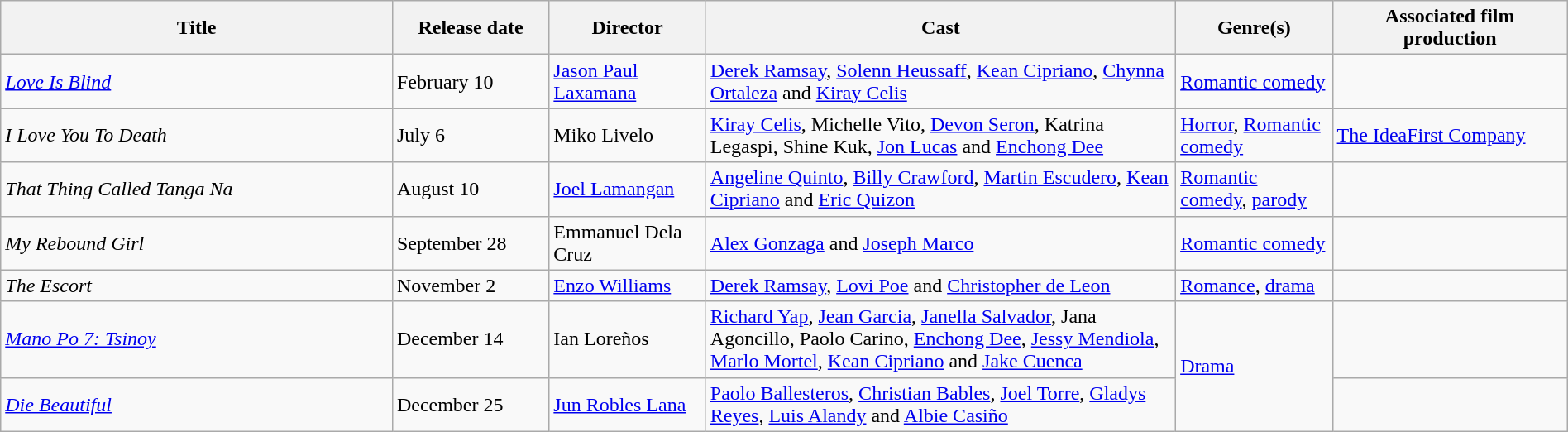<table class="wikitable" style="width:100%;">
<tr>
<th style="width:25%;">Title</th>
<th style="width:10%;">Release date</th>
<th style="width:10%;">Director</th>
<th style="width:30%;">Cast</th>
<th style="width:10%;">Genre(s)</th>
<th style="width:15%;">Associated film production</th>
</tr>
<tr>
<td><em><a href='#'>Love Is Blind</a></em></td>
<td>February 10</td>
<td><a href='#'>Jason Paul Laxamana</a></td>
<td><a href='#'>Derek Ramsay</a>, <a href='#'>Solenn Heussaff</a>, <a href='#'>Kean Cipriano</a>, <a href='#'>Chynna Ortaleza</a> and <a href='#'>Kiray Celis</a></td>
<td><a href='#'>Romantic comedy</a></td>
<td></td>
</tr>
<tr>
<td><em>I Love You To Death</em></td>
<td>July 6</td>
<td>Miko Livelo</td>
<td><a href='#'>Kiray Celis</a>, Michelle Vito, <a href='#'>Devon Seron</a>, Katrina Legaspi, Shine Kuk, <a href='#'>Jon Lucas</a> and <a href='#'>Enchong Dee</a></td>
<td><a href='#'>Horror</a>, <a href='#'>Romantic comedy</a></td>
<td><a href='#'>The IdeaFirst Company</a></td>
</tr>
<tr>
<td><em>That Thing Called Tanga Na</em></td>
<td>August 10</td>
<td><a href='#'>Joel Lamangan</a></td>
<td><a href='#'>Angeline Quinto</a>, <a href='#'>Billy Crawford</a>, <a href='#'>Martin Escudero</a>, <a href='#'>Kean Cipriano</a> and <a href='#'>Eric Quizon</a></td>
<td><a href='#'>Romantic comedy</a>, <a href='#'>parody</a></td>
<td></td>
</tr>
<tr>
<td><em>My Rebound Girl</em></td>
<td>September 28</td>
<td>Emmanuel Dela Cruz</td>
<td><a href='#'>Alex Gonzaga</a> and <a href='#'>Joseph Marco</a></td>
<td><a href='#'>Romantic comedy</a></td>
<td></td>
</tr>
<tr>
<td><em>The Escort</em></td>
<td>November 2</td>
<td><a href='#'>Enzo Williams</a></td>
<td><a href='#'>Derek Ramsay</a>, <a href='#'>Lovi Poe</a> and <a href='#'>Christopher de Leon</a></td>
<td><a href='#'>Romance</a>, <a href='#'>drama</a></td>
<td></td>
</tr>
<tr>
<td><em><a href='#'>Mano Po 7: Tsinoy</a></em></td>
<td>December 14</td>
<td>Ian Loreños</td>
<td><a href='#'>Richard Yap</a>, <a href='#'>Jean Garcia</a>, <a href='#'>Janella Salvador</a>, Jana Agoncillo, Paolo Carino, <a href='#'>Enchong Dee</a>, <a href='#'>Jessy Mendiola</a>, <a href='#'>Marlo Mortel</a>, <a href='#'>Kean Cipriano</a> and <a href='#'>Jake Cuenca</a></td>
<td rowspan="2"><a href='#'>Drama</a></td>
<td></td>
</tr>
<tr>
<td><em><a href='#'>Die Beautiful</a></em></td>
<td>December 25</td>
<td><a href='#'>Jun Robles Lana</a></td>
<td><a href='#'>Paolo Ballesteros</a>, <a href='#'>Christian Bables</a>, <a href='#'>Joel Torre</a>, <a href='#'>Gladys Reyes</a>, <a href='#'>Luis Alandy</a> and <a href='#'>Albie Casiño</a></td>
<td></td>
</tr>
</table>
